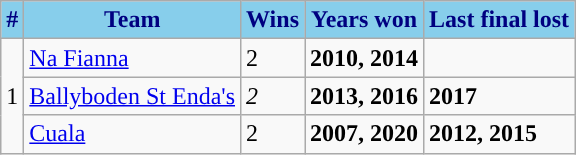<table class="wikitable" border="1">
<tr>
<th style="background:skyblue;color:navy;">#</th>
<th style="background:skyblue;color:navy;">Team</th>
<th style="background:skyblue;color:navy;">Wins</th>
<th style="background:skyblue;color:navy;">Years won</th>
<th style="background:skyblue;color:navy;">Last final lost</th>
</tr>
<tr>
<td rowspan="3">1</td>
<td><a href='#'>Na Fianna</a></td>
<td>2</td>
<td><strong>2010, 2014</strong></td>
<td></td>
</tr>
<tr>
<td><a href='#'>Ballyboden St Enda's</a></td>
<td><em>2</em></td>
<td><strong>2013, 2016</strong></td>
<td><strong>2017</strong></td>
</tr>
<tr>
<td><a href='#'>Cuala</a></td>
<td>2</td>
<td><strong>2007, 2020</strong></td>
<td><strong>2012, 2015</strong></td>
</tr>
</table>
